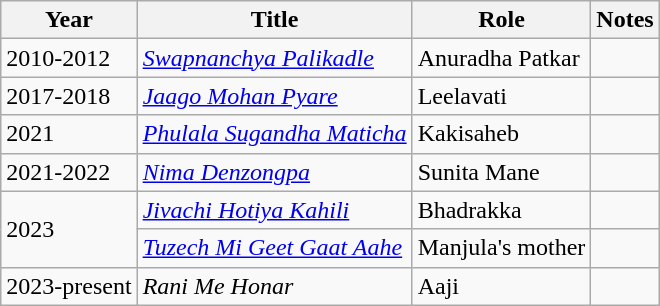<table class="wikitable">
<tr>
<th>Year</th>
<th>Title</th>
<th>Role</th>
<th>Notes</th>
</tr>
<tr>
<td>2010-2012</td>
<td><em><a href='#'>Swapnanchya Palikadle</a></em></td>
<td>Anuradha Patkar</td>
<td></td>
</tr>
<tr>
<td>2017-2018</td>
<td><em><a href='#'>Jaago Mohan Pyare</a></em></td>
<td>Leelavati</td>
<td></td>
</tr>
<tr>
<td>2021</td>
<td><em><a href='#'>Phulala Sugandha Maticha</a></em></td>
<td>Kakisaheb</td>
<td></td>
</tr>
<tr>
<td>2021-2022</td>
<td><em><a href='#'>Nima Denzongpa</a></em></td>
<td>Sunita Mane</td>
<td></td>
</tr>
<tr>
<td rowspan="2">2023</td>
<td><em><a href='#'>Jivachi Hotiya Kahili</a></em></td>
<td>Bhadrakka</td>
<td></td>
</tr>
<tr>
<td><em><a href='#'>Tuzech Mi Geet Gaat Aahe</a></em></td>
<td>Manjula's mother</td>
<td></td>
</tr>
<tr>
<td>2023-present</td>
<td><em>Rani Me Honar</em></td>
<td>Aaji</td>
<td></td>
</tr>
</table>
